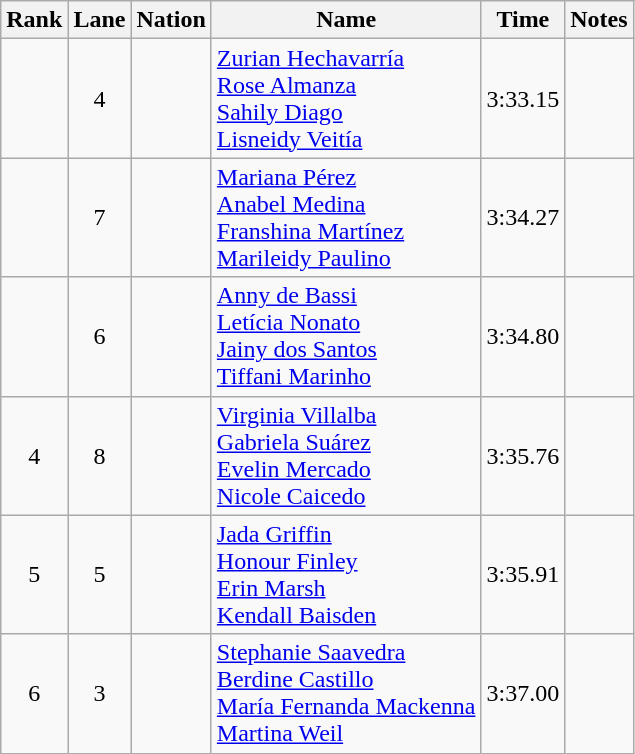<table class="wikitable sortable" style="text-align:center">
<tr>
<th>Rank</th>
<th>Lane</th>
<th>Nation</th>
<th>Name</th>
<th>Time</th>
<th>Notes</th>
</tr>
<tr>
<td></td>
<td>4</td>
<td align=left></td>
<td align=left><a href='#'>Zurian Hechavarría</a><br><a href='#'>Rose Almanza</a><br> <a href='#'>Sahily Diago</a><br><a href='#'>Lisneidy Veitía</a></td>
<td>3:33.15</td>
<td></td>
</tr>
<tr>
<td></td>
<td>7</td>
<td align=left></td>
<td align=left><a href='#'>Mariana Pérez</a><br><a href='#'>Anabel Medina</a><br> <a href='#'>Franshina Martínez</a><br> <a href='#'>Marileidy Paulino</a></td>
<td>3:34.27</td>
<td></td>
</tr>
<tr>
<td></td>
<td>6</td>
<td align=left></td>
<td align=left><a href='#'>Anny de Bassi</a><br> <a href='#'>Letícia Nonato</a><br> <a href='#'>Jainy dos Santos</a><br><a href='#'>Tiffani Marinho</a></td>
<td>3:34.80</td>
<td></td>
</tr>
<tr>
<td>4</td>
<td>8</td>
<td align=left></td>
<td align=left><a href='#'>Virginia Villalba</a><br> <a href='#'>Gabriela Suárez</a><br> <a href='#'>Evelin Mercado</a><br> <a href='#'>Nicole Caicedo</a></td>
<td>3:35.76</td>
<td><strong></strong></td>
</tr>
<tr>
<td>5</td>
<td>5</td>
<td align=left></td>
<td align=left><a href='#'>Jada Griffin</a><br><a href='#'>Honour Finley</a><br><a href='#'>Erin Marsh</a><br> <a href='#'>Kendall Baisden</a></td>
<td>3:35.91</td>
<td></td>
</tr>
<tr>
<td>6</td>
<td>3</td>
<td align=left></td>
<td align=left><a href='#'>Stephanie Saavedra</a><br> <a href='#'>Berdine Castillo</a><br><a href='#'>María Fernanda Mackenna</a><br> <a href='#'>Martina Weil</a></td>
<td>3:37.00</td>
<td></td>
</tr>
</table>
